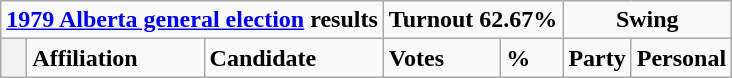<table class="wikitable">
<tr>
<td colspan="3" align=center><strong><a href='#'>1979 Alberta general election</a> results</strong></td>
<td colspan="2"><strong>Turnout 62.67%</strong></td>
<td colspan="2" align=center><strong>Swing</strong></td>
</tr>
<tr>
<th style="width: 10px;"></th>
<td><strong>Affiliation</strong></td>
<td><strong>Candidate</strong></td>
<td><strong>Votes</strong></td>
<td><strong>%</strong></td>
<td><strong>Party</strong></td>
<td><strong>Personal</strong><br>





</td>
</tr>
</table>
